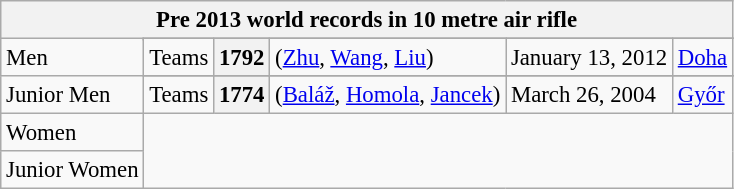<table class="wikitable" style="font-size: 95%">
<tr>
<th colspan=10>Pre 2013 world records in 10 metre air rifle</th>
</tr>
<tr>
<td rowspan=3>Men<br></td>
</tr>
<tr>
</tr>
<tr>
<td>Teams</td>
<th>1792</th>
<td> (<a href='#'>Zhu</a>, <a href='#'>Wang</a>, <a href='#'>Liu</a>)</td>
<td>January 13, 2012</td>
<td><a href='#'>Doha</a> </td>
</tr>
<tr>
<td rowspan=2>Junior Men<br></td>
</tr>
<tr>
<td>Teams</td>
<th>1774</th>
<td> (<a href='#'>Baláž</a>, <a href='#'>Homola</a>, <a href='#'>Jancek</a>)</td>
<td>March 26, 2004</td>
<td><a href='#'>Győr</a> </td>
</tr>
<tr>
<td rowspan=3>Women<br></td>
</tr>
<tr>
</tr>
<tr>
</tr>
<tr>
<td rowspan=2>Junior Women<br></td>
</tr>
<tr>
</tr>
</table>
